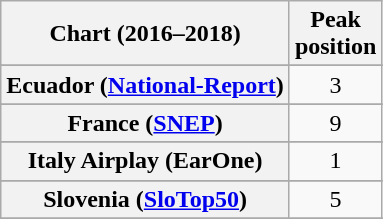<table class="wikitable sortable plainrowheaders" style="text-align:center">
<tr>
<th scope="col">Chart (2016–2018)</th>
<th scope="col">Peak<br>position</th>
</tr>
<tr>
</tr>
<tr>
</tr>
<tr>
</tr>
<tr>
</tr>
<tr>
</tr>
<tr>
<th scope="row">Ecuador (<a href='#'>National-Report</a>)</th>
<td>3</td>
</tr>
<tr>
</tr>
<tr>
<th scope="row">France (<a href='#'>SNEP</a>)</th>
<td>9</td>
</tr>
<tr>
</tr>
<tr>
</tr>
<tr>
</tr>
<tr>
</tr>
<tr>
</tr>
<tr>
<th scope="row">Italy Airplay (EarOne)</th>
<td>1</td>
</tr>
<tr>
</tr>
<tr>
</tr>
<tr>
</tr>
<tr>
</tr>
<tr>
</tr>
<tr>
</tr>
<tr>
<th scope="row">Slovenia (<a href='#'>SloTop50</a>)</th>
<td>5</td>
</tr>
<tr>
</tr>
<tr>
</tr>
</table>
